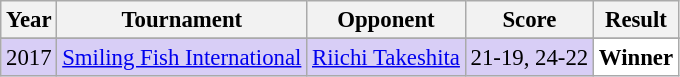<table class="sortable wikitable" style="font-size: 95%;">
<tr>
<th>Year</th>
<th>Tournament</th>
<th>Opponent</th>
<th>Score</th>
<th>Result</th>
</tr>
<tr>
</tr>
<tr style="background:#D8CEF6">
<td align="center">2017</td>
<td align="left"><a href='#'>Smiling Fish International</a></td>
<td align="left"> <a href='#'>Riichi Takeshita</a></td>
<td align="left">21-19, 24-22</td>
<td style="text-align:left; background:white"> <strong>Winner</strong></td>
</tr>
</table>
